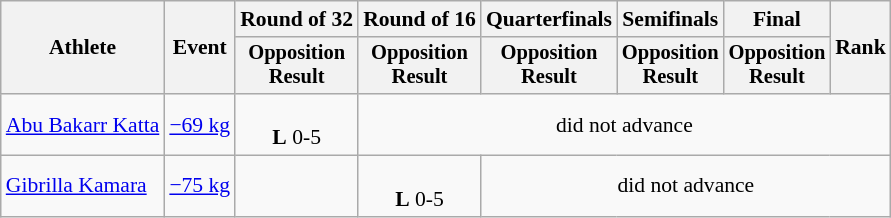<table class="wikitable" style="font-size:90%;">
<tr>
<th rowspan=2>Athlete</th>
<th rowspan=2>Event</th>
<th>Round of 32</th>
<th>Round of 16</th>
<th>Quarterfinals</th>
<th>Semifinals</th>
<th>Final</th>
<th rowspan=2>Rank</th>
</tr>
<tr style="font-size:95%">
<th>Opposition<br>Result</th>
<th>Opposition<br>Result</th>
<th>Opposition<br>Result</th>
<th>Opposition<br>Result</th>
<th>Opposition<br>Result</th>
</tr>
<tr align=center>
<td align=left><a href='#'>Abu Bakarr Katta</a></td>
<td align=left><a href='#'>−69 kg</a></td>
<td><br> <strong>L</strong> 0-5</td>
<td colspan=5>did not advance</td>
</tr>
<tr align=center>
<td align=left><a href='#'>Gibrilla Kamara</a></td>
<td align=left><a href='#'>−75 kg</a></td>
<td></td>
<td><br> <strong>L</strong> 0-5</td>
<td colspan=4>did not advance</td>
</tr>
</table>
